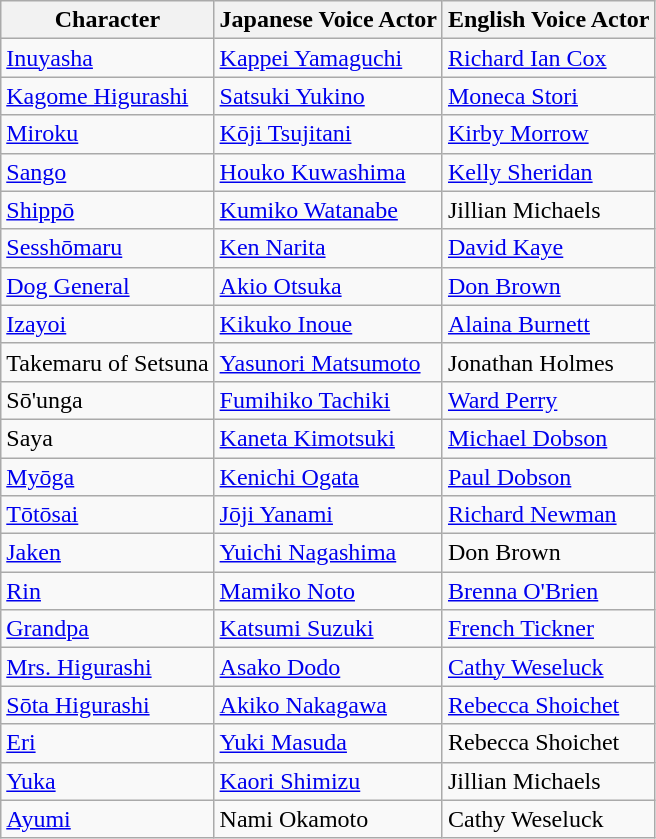<table class="wikitable">
<tr>
<th>Character</th>
<th>Japanese Voice Actor</th>
<th>English Voice Actor</th>
</tr>
<tr>
<td><a href='#'>Inuyasha</a></td>
<td><a href='#'>Kappei Yamaguchi</a></td>
<td><a href='#'>Richard Ian Cox</a></td>
</tr>
<tr>
<td><a href='#'>Kagome Higurashi</a></td>
<td><a href='#'>Satsuki Yukino</a></td>
<td><a href='#'>Moneca Stori</a></td>
</tr>
<tr>
<td><a href='#'>Miroku</a></td>
<td><a href='#'>Kōji Tsujitani</a></td>
<td><a href='#'>Kirby Morrow</a></td>
</tr>
<tr>
<td><a href='#'>Sango</a></td>
<td><a href='#'>Houko Kuwashima</a></td>
<td><a href='#'>Kelly Sheridan</a></td>
</tr>
<tr>
<td><a href='#'>Shippō</a></td>
<td><a href='#'>Kumiko Watanabe</a></td>
<td>Jillian Michaels</td>
</tr>
<tr>
<td><a href='#'>Sesshōmaru</a></td>
<td><a href='#'>Ken Narita</a></td>
<td><a href='#'>David Kaye</a></td>
</tr>
<tr>
<td><a href='#'>Dog General</a></td>
<td><a href='#'>Akio Otsuka</a></td>
<td><a href='#'>Don Brown</a></td>
</tr>
<tr>
<td><a href='#'>Izayoi</a></td>
<td><a href='#'>Kikuko Inoue</a></td>
<td><a href='#'>Alaina Burnett</a></td>
</tr>
<tr>
<td>Takemaru of Setsuna</td>
<td><a href='#'>Yasunori Matsumoto</a></td>
<td>Jonathan Holmes</td>
</tr>
<tr>
<td>Sō'unga</td>
<td><a href='#'>Fumihiko Tachiki</a></td>
<td><a href='#'>Ward Perry</a></td>
</tr>
<tr>
<td>Saya</td>
<td><a href='#'>Kaneta Kimotsuki</a></td>
<td><a href='#'>Michael Dobson</a></td>
</tr>
<tr>
<td><a href='#'>Myōga</a></td>
<td><a href='#'>Kenichi Ogata</a></td>
<td><a href='#'>Paul Dobson</a></td>
</tr>
<tr>
<td><a href='#'>Tōtōsai</a></td>
<td><a href='#'>Jōji Yanami</a></td>
<td><a href='#'>Richard Newman</a></td>
</tr>
<tr>
<td><a href='#'>Jaken</a></td>
<td><a href='#'>Yuichi Nagashima</a></td>
<td>Don Brown</td>
</tr>
<tr>
<td><a href='#'>Rin</a></td>
<td><a href='#'>Mamiko Noto</a></td>
<td><a href='#'>Brenna O'Brien</a></td>
</tr>
<tr>
<td><a href='#'>Grandpa</a></td>
<td><a href='#'>Katsumi Suzuki</a></td>
<td><a href='#'>French Tickner</a></td>
</tr>
<tr>
<td><a href='#'>Mrs. Higurashi</a></td>
<td><a href='#'>Asako Dodo</a></td>
<td><a href='#'>Cathy Weseluck</a></td>
</tr>
<tr>
<td><a href='#'>Sōta Higurashi</a></td>
<td><a href='#'>Akiko Nakagawa</a></td>
<td><a href='#'>Rebecca Shoichet</a></td>
</tr>
<tr>
<td><a href='#'>Eri</a></td>
<td><a href='#'>Yuki Masuda</a></td>
<td>Rebecca Shoichet</td>
</tr>
<tr>
<td><a href='#'>Yuka</a></td>
<td><a href='#'>Kaori Shimizu</a></td>
<td>Jillian Michaels</td>
</tr>
<tr>
<td><a href='#'>Ayumi</a></td>
<td>Nami Okamoto</td>
<td>Cathy Weseluck</td>
</tr>
</table>
